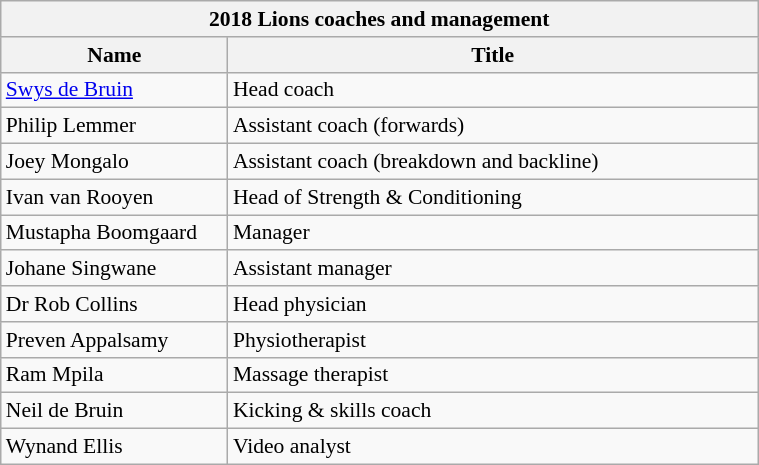<table class="wikitable sortable" style="text-align:left; font-size:90%; width:40%">
<tr>
<th colspan=100%>2018 Lions coaches and management</th>
</tr>
<tr>
<th style="width:30%;">Name</th>
<th style="width:70%;">Title</th>
</tr>
<tr>
<td><a href='#'>Swys de Bruin</a></td>
<td>Head coach</td>
</tr>
<tr>
<td>Philip Lemmer</td>
<td>Assistant coach (forwards)</td>
</tr>
<tr>
<td>Joey Mongalo</td>
<td>Assistant coach (breakdown and backline)</td>
</tr>
<tr>
<td>Ivan van Rooyen</td>
<td>Head of Strength & Conditioning</td>
</tr>
<tr>
<td>Mustapha Boomgaard</td>
<td>Manager</td>
</tr>
<tr>
<td>Johane Singwane</td>
<td>Assistant manager</td>
</tr>
<tr>
<td>Dr Rob Collins</td>
<td>Head physician</td>
</tr>
<tr>
<td>Preven Appalsamy</td>
<td>Physiotherapist</td>
</tr>
<tr>
<td>Ram Mpila</td>
<td>Massage therapist</td>
</tr>
<tr>
<td>Neil de Bruin</td>
<td>Kicking & skills coach</td>
</tr>
<tr>
<td>Wynand Ellis</td>
<td>Video analyst</td>
</tr>
</table>
